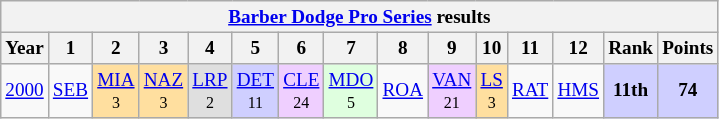<table class="wikitable" style="text-align:center; font-size:80%">
<tr>
<th colspan=45><a href='#'>Barber Dodge Pro Series</a> results</th>
</tr>
<tr>
<th>Year</th>
<th>1</th>
<th>2</th>
<th>3</th>
<th>4</th>
<th>5</th>
<th>6</th>
<th>7</th>
<th>8</th>
<th>9</th>
<th>10</th>
<th>11</th>
<th>12</th>
<th>Rank</th>
<th>Points</th>
</tr>
<tr>
<td><a href='#'>2000</a></td>
<td><a href='#'>SEB</a></td>
<td style="background:#FFDF9F;"><a href='#'>MIA</a><br><small>3</small></td>
<td style="background:#FFDF9F;"><a href='#'>NAZ</a><br><small>3</small></td>
<td style="background:#DFDFDF;"><a href='#'>LRP</a><br><small>2</small></td>
<td style="background:#CFCFFF;"><a href='#'>DET</a><br><small>11</small></td>
<td style="background:#EFCFFF;"><a href='#'>CLE</a><br><small>24</small></td>
<td style="background:#DFFFDF;"><a href='#'>MDO</a><br><small>5</small></td>
<td><a href='#'>ROA</a><br><small></small></td>
<td style="background:#EFCFFF;"><a href='#'>VAN</a><br><small>21</small></td>
<td style="background:#FFDF9F;"><a href='#'>LS</a><br><small>3</small></td>
<td><a href='#'>RAT</a></td>
<td><a href='#'>HMS</a></td>
<td style="background:#CFCFFF;"><strong>11th</strong></td>
<td style="background:#CFCFFF;"><strong>74</strong></td>
</tr>
</table>
